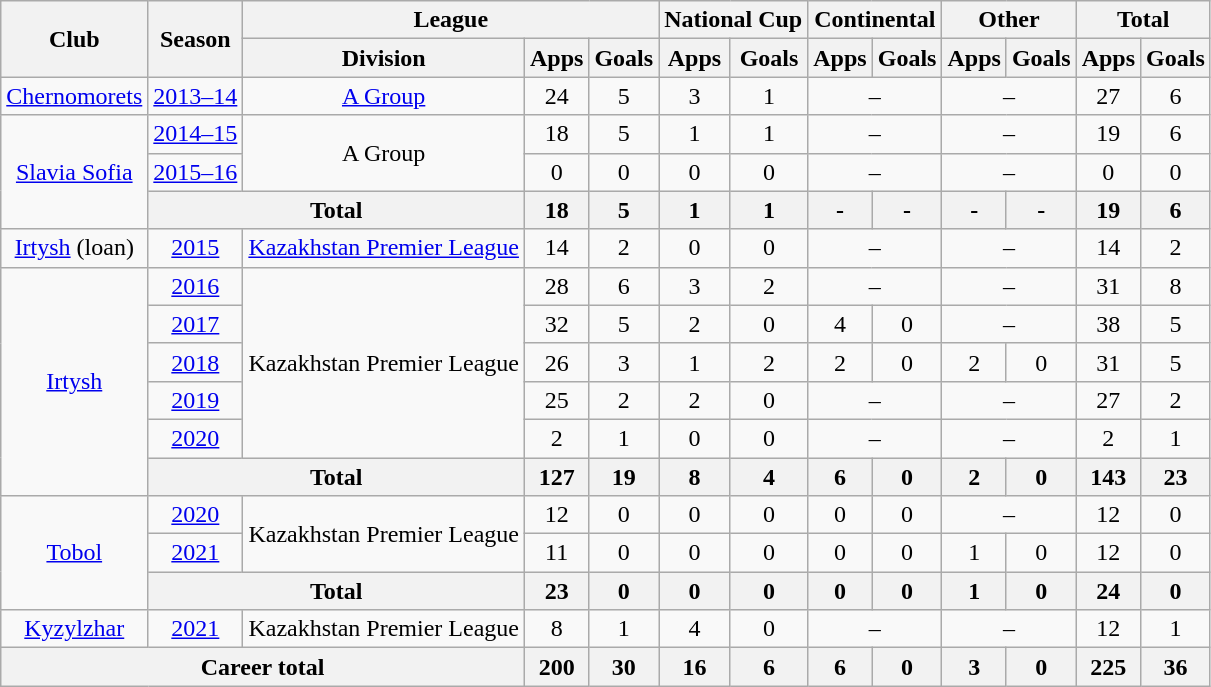<table class="wikitable" style="text-align: center;">
<tr>
<th rowspan="2">Club</th>
<th rowspan="2">Season</th>
<th colspan="3">League</th>
<th colspan="2">National Cup</th>
<th colspan="2">Continental</th>
<th colspan="2">Other</th>
<th colspan="2">Total</th>
</tr>
<tr>
<th>Division</th>
<th>Apps</th>
<th>Goals</th>
<th>Apps</th>
<th>Goals</th>
<th>Apps</th>
<th>Goals</th>
<th>Apps</th>
<th>Goals</th>
<th>Apps</th>
<th>Goals</th>
</tr>
<tr>
<td><a href='#'>Chernomorets</a></td>
<td><a href='#'>2013–14</a></td>
<td><a href='#'>A Group</a></td>
<td>24</td>
<td>5</td>
<td>3</td>
<td>1</td>
<td colspan="2">–</td>
<td colspan="2">–</td>
<td>27</td>
<td>6</td>
</tr>
<tr>
<td rowspan="3"><a href='#'>Slavia Sofia</a></td>
<td><a href='#'>2014–15</a></td>
<td rowspan="2">A Group</td>
<td>18</td>
<td>5</td>
<td>1</td>
<td>1</td>
<td colspan="2">–</td>
<td colspan="2">–</td>
<td>19</td>
<td>6</td>
</tr>
<tr>
<td><a href='#'>2015–16</a></td>
<td>0</td>
<td>0</td>
<td>0</td>
<td>0</td>
<td colspan="2">–</td>
<td colspan="2">–</td>
<td>0</td>
<td>0</td>
</tr>
<tr>
<th colspan="2">Total</th>
<th>18</th>
<th>5</th>
<th>1</th>
<th>1</th>
<th>-</th>
<th>-</th>
<th>-</th>
<th>-</th>
<th>19</th>
<th>6</th>
</tr>
<tr>
<td><a href='#'>Irtysh</a> (loan)</td>
<td><a href='#'>2015</a></td>
<td><a href='#'>Kazakhstan Premier League</a></td>
<td>14</td>
<td>2</td>
<td>0</td>
<td>0</td>
<td colspan="2">–</td>
<td colspan="2">–</td>
<td>14</td>
<td>2</td>
</tr>
<tr>
<td rowspan="6"><a href='#'>Irtysh</a></td>
<td><a href='#'>2016</a></td>
<td rowspan="5">Kazakhstan Premier League</td>
<td>28</td>
<td>6</td>
<td>3</td>
<td>2</td>
<td colspan="2">–</td>
<td colspan="2">–</td>
<td>31</td>
<td>8</td>
</tr>
<tr>
<td><a href='#'>2017</a></td>
<td>32</td>
<td>5</td>
<td>2</td>
<td>0</td>
<td>4</td>
<td>0</td>
<td colspan="2">–</td>
<td>38</td>
<td>5</td>
</tr>
<tr>
<td><a href='#'>2018</a></td>
<td>26</td>
<td>3</td>
<td>1</td>
<td>2</td>
<td>2</td>
<td>0</td>
<td>2</td>
<td>0</td>
<td>31</td>
<td>5</td>
</tr>
<tr>
<td><a href='#'>2019</a></td>
<td>25</td>
<td>2</td>
<td>2</td>
<td>0</td>
<td colspan="2">–</td>
<td colspan="2">–</td>
<td>27</td>
<td>2</td>
</tr>
<tr>
<td><a href='#'>2020</a></td>
<td>2</td>
<td>1</td>
<td>0</td>
<td>0</td>
<td colspan="2">–</td>
<td colspan="2">–</td>
<td>2</td>
<td>1</td>
</tr>
<tr>
<th colspan="2">Total</th>
<th>127</th>
<th>19</th>
<th>8</th>
<th>4</th>
<th>6</th>
<th>0</th>
<th>2</th>
<th>0</th>
<th>143</th>
<th>23</th>
</tr>
<tr>
<td rowspan="3"><a href='#'>Tobol</a></td>
<td><a href='#'>2020</a></td>
<td rowspan="2">Kazakhstan Premier League</td>
<td>12</td>
<td>0</td>
<td>0</td>
<td>0</td>
<td>0</td>
<td>0</td>
<td colspan="2">–</td>
<td>12</td>
<td>0</td>
</tr>
<tr>
<td><a href='#'>2021</a></td>
<td>11</td>
<td>0</td>
<td>0</td>
<td>0</td>
<td>0</td>
<td>0</td>
<td>1</td>
<td>0</td>
<td>12</td>
<td>0</td>
</tr>
<tr>
<th colspan="2">Total</th>
<th>23</th>
<th>0</th>
<th>0</th>
<th>0</th>
<th>0</th>
<th>0</th>
<th>1</th>
<th>0</th>
<th>24</th>
<th>0</th>
</tr>
<tr>
<td><a href='#'>Kyzylzhar</a></td>
<td><a href='#'>2021</a></td>
<td>Kazakhstan Premier League</td>
<td>8</td>
<td>1</td>
<td>4</td>
<td>0</td>
<td colspan="2">–</td>
<td colspan="2">–</td>
<td>12</td>
<td>1</td>
</tr>
<tr>
<th colspan="3">Career total</th>
<th>200</th>
<th>30</th>
<th>16</th>
<th>6</th>
<th>6</th>
<th>0</th>
<th>3</th>
<th>0</th>
<th>225</th>
<th>36</th>
</tr>
</table>
